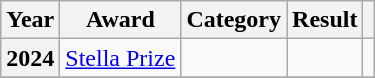<table class="wikitable sortable">
<tr>
<th>Year</th>
<th>Award</th>
<th>Category</th>
<th>Result</th>
<th></th>
</tr>
<tr>
<th rowspan="1">2024</th>
<td><a href='#'>Stella Prize</a></td>
<td></td>
<td></td>
<td></td>
</tr>
<tr>
</tr>
</table>
